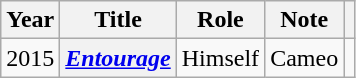<table class="wikitable sortable plainrowheaders">
<tr>
<th scope="col">Year</th>
<th scope="col">Title</th>
<th scope="col">Role</th>
<th scope="col" class="unsortable">Note</th>
<th scope="col"></th>
</tr>
<tr>
<td style="text-align:center;">2015</td>
<th scope="row"><em><a href='#'>Entourage</a></em></th>
<td>Himself</td>
<td>Cameo</td>
<td style="text-align:center;"></td>
</tr>
</table>
